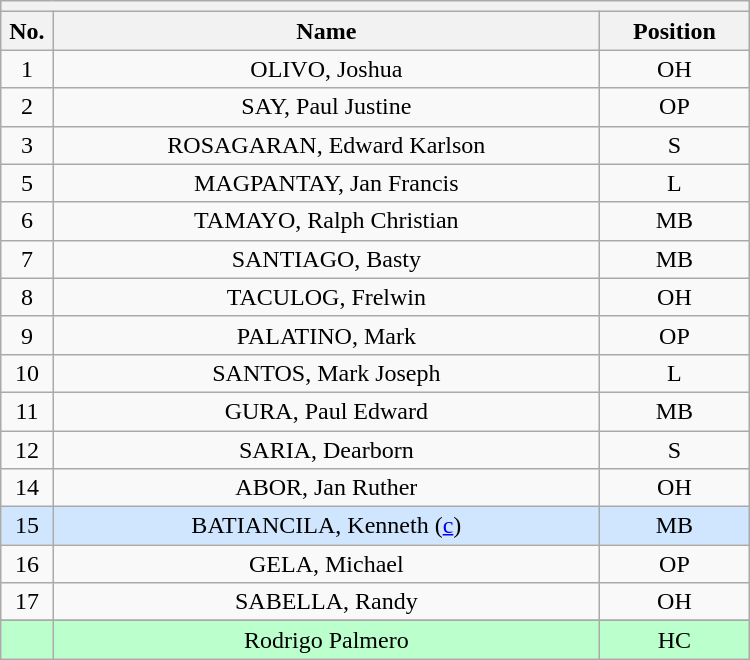<table class="wikitable mw-collapsible mw-collapsed" style="text-align:center; width:500px; border:none">
<tr>
<th style="text-align:left" colspan="3"></th>
</tr>
<tr>
<th style="width:7%">No.</th>
<th>Name</th>
<th style="width:20%">Position</th>
</tr>
<tr>
<td>1</td>
<td>OLIVO, Joshua</td>
<td>OH</td>
</tr>
<tr>
<td>2</td>
<td>SAY, Paul Justine</td>
<td>OP</td>
</tr>
<tr>
<td>3</td>
<td>ROSAGARAN, Edward Karlson</td>
<td>S</td>
</tr>
<tr>
<td>5</td>
<td>MAGPANTAY, Jan Francis</td>
<td>L</td>
</tr>
<tr>
<td>6</td>
<td>TAMAYO, Ralph Christian</td>
<td>MB</td>
</tr>
<tr>
<td>7</td>
<td>SANTIAGO, Basty</td>
<td>MB</td>
</tr>
<tr>
<td>8</td>
<td>TACULOG, Frelwin</td>
<td>OH</td>
</tr>
<tr>
<td>9</td>
<td>PALATINO, Mark</td>
<td>OP</td>
</tr>
<tr>
<td>10</td>
<td>SANTOS, Mark Joseph</td>
<td>L</td>
</tr>
<tr>
<td>11</td>
<td>GURA, Paul Edward</td>
<td>MB</td>
</tr>
<tr>
<td>12</td>
<td>SARIA, Dearborn</td>
<td>S</td>
</tr>
<tr>
<td>14</td>
<td>ABOR, Jan Ruther</td>
<td>OH</td>
</tr>
<tr bgcolor=#D0E6FF>
<td>15</td>
<td>BATIANCILA, Kenneth (<a href='#'>c</a>)</td>
<td>MB</td>
</tr>
<tr>
<td>16</td>
<td>GELA, Michael</td>
<td>OP</td>
</tr>
<tr>
<td>17</td>
<td>SABELLA, Randy</td>
<td>OH</td>
</tr>
<tr>
</tr>
<tr bgcolor=#BBFFCC>
<td></td>
<td>Rodrigo Palmero</td>
<td>HC</td>
</tr>
</table>
